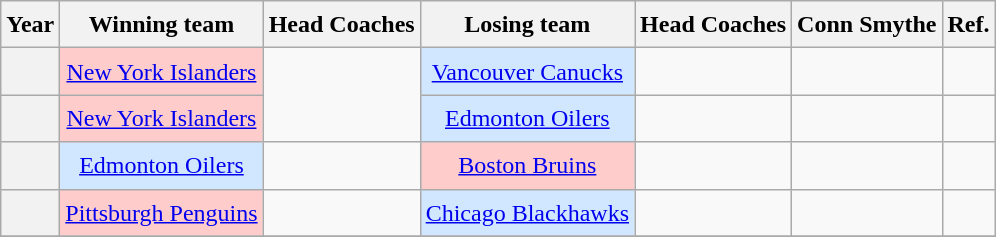<table class="wikitable sortable sticky-header plainrowheaders" style="font-size:1.00em; line-height:1.5em; text-align:center;">
<tr>
<th scope="col">Year</th>
<th scope="col">Winning team</th>
<th scope="col">Head Coaches</th>
<th scope="col">Losing team</th>
<th scope="col">Head Coaches</th>
<th scope="col">Conn Smythe</th>
<th scope="col">Ref.</th>
</tr>
<tr>
<th scope="row" style="text-align:center"></th>
<td style="background:#fcc;"><a href='#'>New York Islanders</a></td>
<td rowspan="2"></td>
<td style="background:#d0e7ff;"><a href='#'>Vancouver Canucks</a></td>
<td></td>
<td></td>
<td></td>
</tr>
<tr>
<th scope="row" style="text-align:center"></th>
<td style="background:#fcc;"><a href='#'>New York Islanders</a></td>
<td style="background:#d0e7ff;"><a href='#'>Edmonton Oilers</a></td>
<td></td>
<td></td>
<td></td>
</tr>
<tr>
<th scope="row" style="text-align:center"></th>
<td style="background:#d0e7ff;"><a href='#'>Edmonton Oilers</a></td>
<td></td>
<td style="background:#fcc;"><a href='#'>Boston Bruins</a></td>
<td></td>
<td></td>
<td></td>
</tr>
<tr>
<th scope="row" style="text-align:center"></th>
<td style="background:#fcc;"><a href='#'>Pittsburgh Penguins</a></td>
<td></td>
<td style="background:#d0e7ff;"><a href='#'>Chicago Blackhawks</a></td>
<td></td>
<td></td>
<td></td>
</tr>
<tr>
</tr>
</table>
